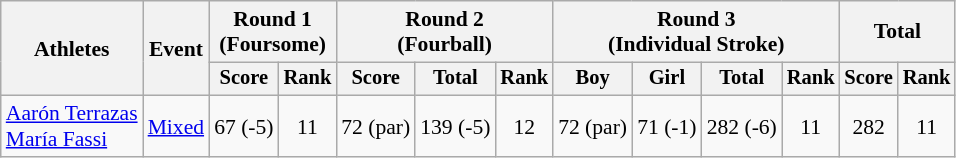<table class="wikitable" style="font-size:90%">
<tr>
<th rowspan="2">Athletes</th>
<th rowspan="2">Event</th>
<th colspan="2">Round 1<br>(Foursome)</th>
<th colspan="3">Round 2<br>(Fourball)</th>
<th colspan="4">Round 3<br>(Individual Stroke)</th>
<th colspan="2">Total</th>
</tr>
<tr style="font-size:95%">
<th>Score</th>
<th>Rank</th>
<th>Score</th>
<th>Total</th>
<th>Rank</th>
<th>Boy</th>
<th>Girl</th>
<th>Total</th>
<th>Rank</th>
<th>Score</th>
<th>Rank</th>
</tr>
<tr align=center>
<td align=left><a href='#'>Aarón Terrazas</a><br><a href='#'>María Fassi</a></td>
<td align=left><a href='#'>Mixed</a></td>
<td>67 (-5)</td>
<td>11</td>
<td>72 (par)</td>
<td>139 (-5)</td>
<td>12</td>
<td>72 (par)</td>
<td>71 (-1)</td>
<td>282 (-6)</td>
<td>11</td>
<td>282</td>
<td>11</td>
</tr>
</table>
